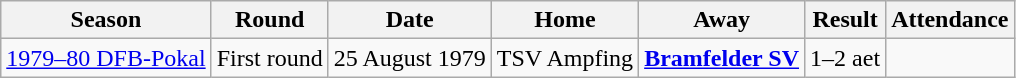<table class="wikitable">
<tr>
<th>Season</th>
<th>Round</th>
<th>Date</th>
<th>Home</th>
<th>Away</th>
<th>Result</th>
<th>Attendance</th>
</tr>
<tr align="center">
<td><a href='#'>1979–80 DFB-Pokal</a></td>
<td>First round</td>
<td>25 August 1979</td>
<td>TSV Ampfing</td>
<td><strong><a href='#'>Bramfelder SV</a></strong></td>
<td>1–2 aet</td>
<td></td>
</tr>
</table>
